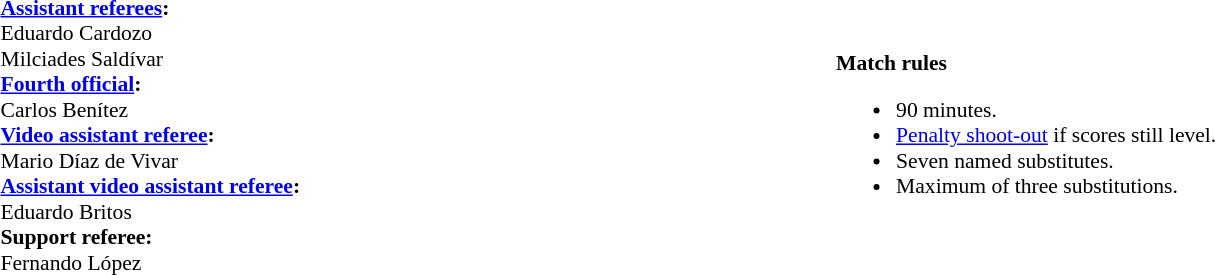<table width=100% style="font-size:90%">
<tr>
<td><br><strong><a href='#'>Assistant referees</a>:</strong>
<br>Eduardo Cardozo
<br>Milciades Saldívar
<br><strong><a href='#'>Fourth official</a>:</strong>
<br>Carlos Benítez
<br><strong><a href='#'>Video assistant referee</a>:</strong>
<br>Mario Díaz de Vivar
<br><strong><a href='#'>Assistant video assistant referee</a>:</strong>
<br>Eduardo Britos
<br><strong>Support referee:</strong>
<br>Fernando López</td>
<td><br><strong>Match rules</strong><ul><li>90 minutes.</li><li><a href='#'>Penalty shoot-out</a> if scores still level.</li><li>Seven named substitutes.</li><li>Maximum of three substitutions.</li></ul></td>
</tr>
</table>
